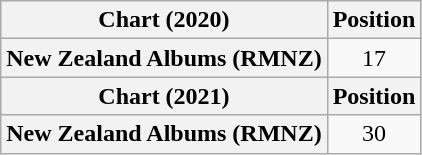<table class="wikitable sortable plainrowheaders">
<tr>
<th>Chart (2020)</th>
<th>Position</th>
</tr>
<tr>
<th scope="row">New Zealand Albums (RMNZ)</th>
<td style="text-align:center;">17</td>
</tr>
<tr>
<th>Chart (2021)</th>
<th>Position</th>
</tr>
<tr>
<th scope="row">New Zealand Albums (RMNZ)</th>
<td style="text-align:center;">30</td>
</tr>
</table>
